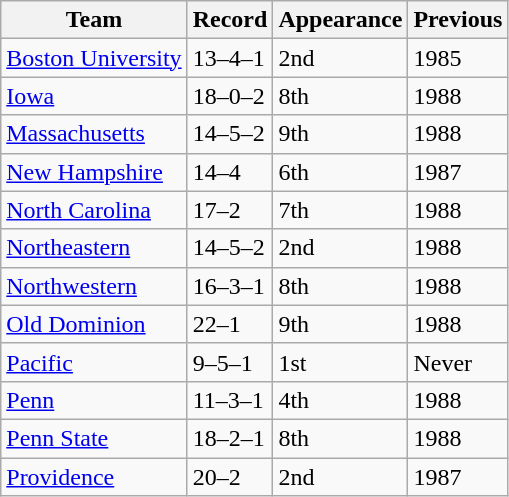<table class="wikitable sortable">
<tr>
<th>Team</th>
<th>Record</th>
<th>Appearance</th>
<th>Previous</th>
</tr>
<tr>
<td><a href='#'>Boston University</a></td>
<td>13–4–1</td>
<td>2nd</td>
<td>1985</td>
</tr>
<tr>
<td><a href='#'>Iowa</a></td>
<td>18–0–2</td>
<td>8th</td>
<td>1988</td>
</tr>
<tr>
<td><a href='#'>Massachusetts</a></td>
<td>14–5–2</td>
<td>9th</td>
<td>1988</td>
</tr>
<tr>
<td><a href='#'>New Hampshire</a></td>
<td>14–4</td>
<td>6th</td>
<td>1987</td>
</tr>
<tr>
<td><a href='#'>North Carolina</a></td>
<td>17–2</td>
<td>7th</td>
<td>1988</td>
</tr>
<tr>
<td><a href='#'>Northeastern</a></td>
<td>14–5–2</td>
<td>2nd</td>
<td>1988</td>
</tr>
<tr>
<td><a href='#'>Northwestern</a></td>
<td>16–3–1</td>
<td>8th</td>
<td>1988</td>
</tr>
<tr>
<td><a href='#'>Old Dominion</a></td>
<td>22–1</td>
<td>9th</td>
<td>1988</td>
</tr>
<tr>
<td><a href='#'>Pacific</a></td>
<td>9–5–1</td>
<td>1st</td>
<td>Never</td>
</tr>
<tr>
<td><a href='#'>Penn</a></td>
<td>11–3–1</td>
<td>4th</td>
<td>1988</td>
</tr>
<tr>
<td><a href='#'>Penn State</a></td>
<td>18–2–1</td>
<td>8th</td>
<td>1988</td>
</tr>
<tr>
<td><a href='#'>Providence</a></td>
<td>20–2</td>
<td>2nd</td>
<td>1987</td>
</tr>
</table>
